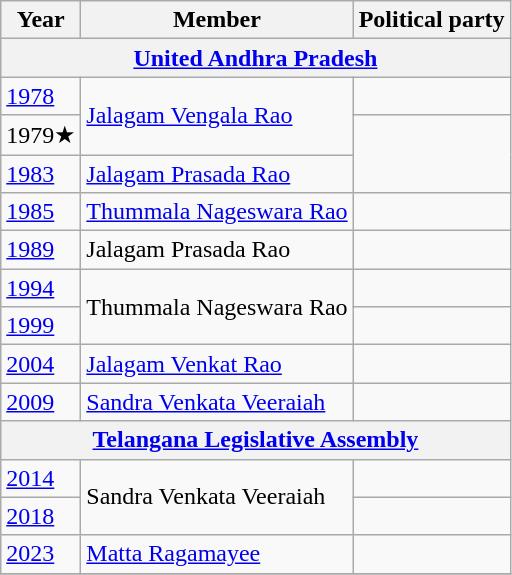<table class="wikitable sortable"⁸>
<tr>
<th>Year</th>
<th>Member</th>
<th colspan="2">Political party</th>
</tr>
<tr>
<th colspan=4><a href='#'>United Andhra Pradesh</a></th>
</tr>
<tr>
<td><a href='#'>1978</a></td>
<td rowspan="2"><a href='#'>Jalagam Vengala Rao</a></td>
<td></td>
</tr>
<tr>
<td>1979★</td>
</tr>
<tr>
<td><a href='#'>1983</a></td>
<td><a href='#'>Jalagam Prasada Rao</a></td>
</tr>
<tr>
<td><a href='#'>1985</a></td>
<td><a href='#'>Thummala Nageswara Rao</a></td>
<td></td>
</tr>
<tr>
<td><a href='#'>1989</a></td>
<td>Jalagam Prasada Rao</td>
<td></td>
</tr>
<tr>
<td><a href='#'>1994</a></td>
<td rowspan="2">Thummala Nageswara Rao</td>
<td></td>
</tr>
<tr>
<td><a href='#'>1999</a></td>
</tr>
<tr>
<td><a href='#'>2004</a></td>
<td><a href='#'>Jalagam Venkat Rao</a></td>
<td></td>
</tr>
<tr>
<td><a href='#'>2009</a></td>
<td><a href='#'>Sandra Venkata Veeraiah</a></td>
<td></td>
</tr>
<tr>
<th colspan=4><a href='#'>Telangana Legislative Assembly</a></th>
</tr>
<tr>
<td><a href='#'>2014</a></td>
<td rowspan="2">Sandra Venkata Veeraiah</td>
<td></td>
</tr>
<tr>
<td><a href='#'>2018</a></td>
</tr>
<tr>
<td><a href='#'>2023</a></td>
<td><a href='#'>Matta Ragamayee</a></td>
<td></td>
</tr>
<tr>
</tr>
</table>
